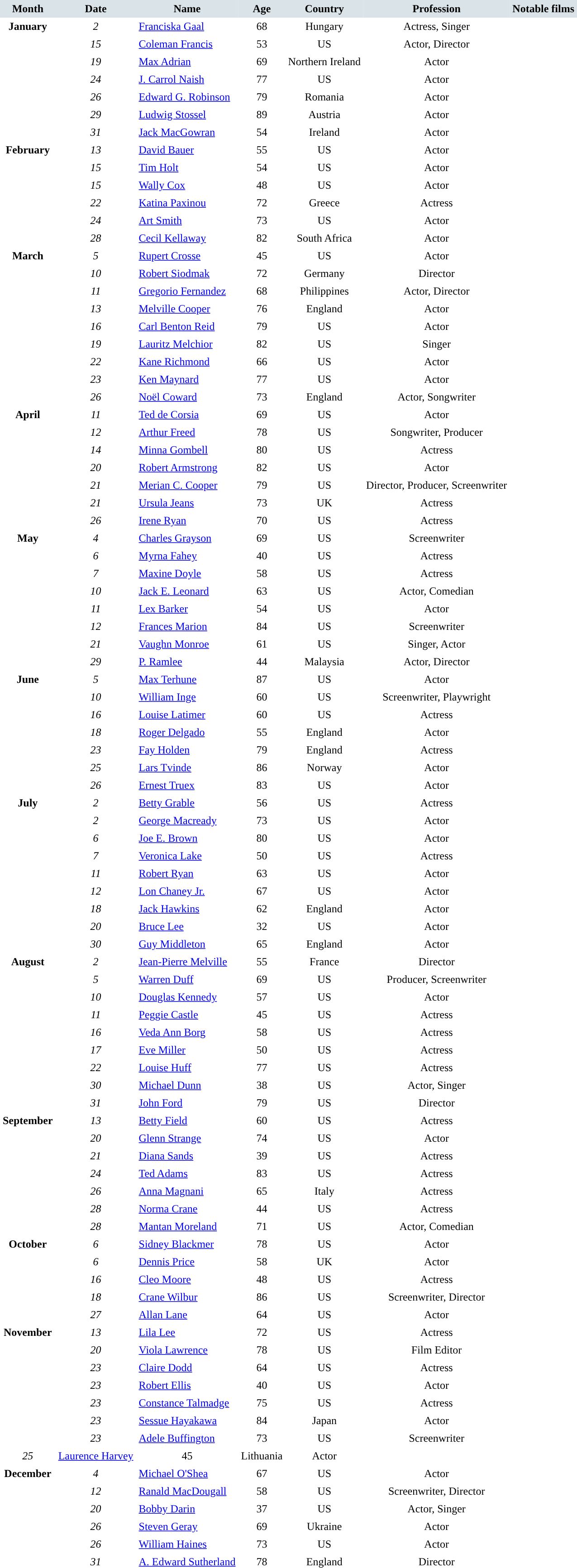<table cellspacing="0" cellpadding="4" border="0">
<tr style="background:#dae3e7; text-align:center;">
<td><strong>Month</strong></td>
<td><strong>Date</strong></td>
<td><strong>Name</strong></td>
<td><strong>Age</strong></td>
<td><strong>Country</strong></td>
<td><strong>Profession</strong></td>
<td><strong>Notable films</strong></td>
</tr>
<tr valign="top">
<td rowspan=7 style="text-align:center; vertical-align:top;"><strong>January</strong></td>
<td style="text-align:center;"><em>2</em></td>
<td><a href='#'>Franciska Gaal</a></td>
<td style="text-align:center;">68</td>
<td style="text-align:center;">Hungary</td>
<td style="text-align:center;">Actress, Singer</td>
<td></td>
</tr>
<tr>
<td style="text-align:center;"><em>15</em></td>
<td><a href='#'>Coleman Francis</a></td>
<td style="text-align:center;">53</td>
<td style="text-align:center;">US</td>
<td style="text-align:center;">Actor, Director</td>
<td></td>
</tr>
<tr>
<td style="text-align:center;"><em>19</em></td>
<td><a href='#'>Max Adrian</a></td>
<td style="text-align:center;">69</td>
<td style="text-align:center;">Northern Ireland</td>
<td style="text-align:center;">Actor</td>
<td></td>
</tr>
<tr>
<td style="text-align:center;"><em>24</em></td>
<td><a href='#'>J. Carrol Naish</a></td>
<td style="text-align:center;">77</td>
<td style="text-align:center;">US</td>
<td style="text-align:center;">Actor</td>
<td></td>
</tr>
<tr>
<td style="text-align:center;"><em>26</em></td>
<td><a href='#'>Edward G. Robinson</a></td>
<td style="text-align:center;">79</td>
<td style="text-align:center;">Romania</td>
<td style="text-align:center;">Actor</td>
<td></td>
</tr>
<tr>
<td style="text-align:center;"><em>29</em></td>
<td><a href='#'>Ludwig Stossel</a></td>
<td style="text-align:center;">89</td>
<td style="text-align:center;">Austria</td>
<td style="text-align:center;">Actor</td>
<td></td>
</tr>
<tr>
<td style="text-align:center;"><em>31</em></td>
<td><a href='#'>Jack MacGowran</a></td>
<td style="text-align:center;">54</td>
<td style="text-align:center;">Ireland</td>
<td style="text-align:center;">Actor</td>
<td></td>
</tr>
<tr>
<td rowspan=6 style="text-align:center; vertical-align:top;"><strong>February</strong></td>
<td style="text-align:center;"><em>13</em></td>
<td><a href='#'>David Bauer</a></td>
<td style="text-align:center;">55</td>
<td style="text-align:center;">US</td>
<td style="text-align:center;">Actor</td>
<td></td>
</tr>
<tr>
<td style="text-align:center;"><em>15</em></td>
<td><a href='#'>Tim Holt</a></td>
<td style="text-align:center;">54</td>
<td style="text-align:center;">US</td>
<td style="text-align:center;">Actor</td>
<td></td>
</tr>
<tr>
<td style="text-align:center;"><em>15</em></td>
<td><a href='#'>Wally Cox</a></td>
<td style="text-align:center;">48</td>
<td style="text-align:center;">US</td>
<td style="text-align:center;">Actor</td>
<td></td>
</tr>
<tr>
<td style="text-align:center;"><em>22</em></td>
<td><a href='#'>Katina Paxinou</a></td>
<td style="text-align:center;">72</td>
<td style="text-align:center;">Greece</td>
<td style="text-align:center;">Actress</td>
<td></td>
</tr>
<tr>
<td style="text-align:center;"><em>24</em></td>
<td><a href='#'>Art Smith</a></td>
<td style="text-align:center;">73</td>
<td style="text-align:center;">US</td>
<td style="text-align:center;">Actor</td>
<td></td>
</tr>
<tr>
<td style="text-align:center;"><em>28</em></td>
<td><a href='#'>Cecil Kellaway</a></td>
<td style="text-align:center;">82</td>
<td style="text-align:center;">South Africa</td>
<td style="text-align:center;">Actor</td>
<td></td>
</tr>
<tr>
<td rowspan=9 style="text-align:center; vertical-align:top;"><strong>March</strong></td>
<td style="text-align:center;"><em>5</em></td>
<td><a href='#'>Rupert Crosse</a></td>
<td style="text-align:center;">45</td>
<td style="text-align:center;">US</td>
<td style="text-align:center;">Actor</td>
<td></td>
</tr>
<tr>
<td style="text-align:center;"><em>10</em></td>
<td><a href='#'>Robert Siodmak</a></td>
<td style="text-align:center;">72</td>
<td style="text-align:center;">Germany</td>
<td style="text-align:center;">Director</td>
<td></td>
</tr>
<tr>
<td style="text-align:center;"><em>11</em></td>
<td><a href='#'>Gregorio Fernandez</a></td>
<td style="text-align:center;">68</td>
<td style="text-align:center;">Philippines</td>
<td style="text-align:center;">Actor, Director</td>
<td></td>
</tr>
<tr>
<td style="text-align:center;"><em>13</em></td>
<td><a href='#'>Melville Cooper</a></td>
<td style="text-align:center;">76</td>
<td style="text-align:center;">England</td>
<td style="text-align:center;">Actor</td>
<td></td>
</tr>
<tr>
<td style="text-align:center;"><em>16</em></td>
<td><a href='#'>Carl Benton Reid</a></td>
<td style="text-align:center;">79</td>
<td style="text-align:center;">US</td>
<td style="text-align:center;">Actor</td>
<td></td>
</tr>
<tr>
<td style="text-align:center;"><em>19</em></td>
<td><a href='#'>Lauritz Melchior</a></td>
<td style="text-align:center;">82</td>
<td style="text-align:center;">US</td>
<td style="text-align:center;">Singer</td>
<td></td>
</tr>
<tr>
<td style="text-align:center;"><em>22</em></td>
<td><a href='#'>Kane Richmond</a></td>
<td style="text-align:center;">66</td>
<td style="text-align:center;">US</td>
<td style="text-align:center;">Actor</td>
<td></td>
</tr>
<tr>
<td style="text-align:center;"><em>23</em></td>
<td><a href='#'>Ken Maynard</a></td>
<td style="text-align:center;">77</td>
<td style="text-align:center;">US</td>
<td style="text-align:center;">Actor</td>
<td></td>
</tr>
<tr>
<td style="text-align:center;"><em>26</em></td>
<td><a href='#'>Noël Coward</a></td>
<td style="text-align:center;">73</td>
<td style="text-align:center;">England</td>
<td style="text-align:center;">Actor, Songwriter</td>
<td></td>
</tr>
<tr>
<td rowspan=7 style="text-align:center; vertical-align:top;"><strong>April</strong></td>
<td style="text-align:center;"><em>11</em></td>
<td><a href='#'>Ted de Corsia</a></td>
<td style="text-align:center;">69</td>
<td style="text-align:center;">US</td>
<td style="text-align:center;">Actor</td>
<td></td>
</tr>
<tr>
<td style="text-align:center;"><em>12</em></td>
<td><a href='#'>Arthur Freed</a></td>
<td style="text-align:center;">78</td>
<td style="text-align:center;">US</td>
<td style="text-align:center;">Songwriter, Producer</td>
<td></td>
</tr>
<tr>
<td style="text-align:center;"><em>14</em></td>
<td><a href='#'>Minna Gombell</a></td>
<td style="text-align:center;">80</td>
<td style="text-align:center;">US</td>
<td style="text-align:center;">Actress</td>
<td></td>
</tr>
<tr>
<td style="text-align:center;"><em>20</em></td>
<td><a href='#'>Robert Armstrong</a></td>
<td style="text-align:center;">82</td>
<td style="text-align:center;">US</td>
<td style="text-align:center;">Actor</td>
<td></td>
</tr>
<tr>
<td style="text-align:center;"><em>21</em></td>
<td><a href='#'>Merian C. Cooper</a></td>
<td style="text-align:center;">79</td>
<td style="text-align:center;">US</td>
<td style="text-align:center;">Director, Producer, Screenwriter</td>
<td></td>
</tr>
<tr>
<td style="text-align:center;"><em>21</em></td>
<td><a href='#'>Ursula Jeans</a></td>
<td style="text-align:center;">73</td>
<td style="text-align:center;">UK</td>
<td style="text-align:center;">Actress</td>
<td></td>
</tr>
<tr>
<td style="text-align:center;"><em>26</em></td>
<td><a href='#'>Irene Ryan</a></td>
<td style="text-align:center;">70</td>
<td style="text-align:center;">US</td>
<td style="text-align:center;">Actress</td>
<td></td>
</tr>
<tr>
<td rowspan=8 style="text-align:center; vertical-align:top;"><strong>May</strong></td>
<td style="text-align:center;"><em>4</em></td>
<td><a href='#'>Charles Grayson</a></td>
<td style="text-align:center;">69</td>
<td style="text-align:center;">US</td>
<td style="text-align:center;">Screenwriter</td>
<td></td>
</tr>
<tr>
<td style="text-align:center;"><em>6</em></td>
<td><a href='#'>Myrna Fahey</a></td>
<td style="text-align:center;">40</td>
<td style="text-align:center;">US</td>
<td style="text-align:center;">Actress</td>
<td></td>
</tr>
<tr>
<td style="text-align:center;"><em>7</em></td>
<td><a href='#'>Maxine Doyle</a></td>
<td style="text-align:center;">58</td>
<td style="text-align:center;">US</td>
<td style="text-align:center;">Actress</td>
<td></td>
</tr>
<tr>
<td style="text-align:center;"><em>10</em></td>
<td><a href='#'>Jack E. Leonard</a></td>
<td style="text-align:center;">63</td>
<td style="text-align:center;">US</td>
<td style="text-align:center;">Actor, Comedian</td>
<td></td>
</tr>
<tr>
<td style="text-align:center;"><em>11</em></td>
<td><a href='#'>Lex Barker</a></td>
<td style="text-align:center;">54</td>
<td style="text-align:center;">US</td>
<td style="text-align:center;">Actor</td>
<td></td>
</tr>
<tr>
<td style="text-align:center;"><em>12</em></td>
<td><a href='#'>Frances Marion</a></td>
<td style="text-align:center;">84</td>
<td style="text-align:center;">US</td>
<td style="text-align:center;">Screenwriter</td>
<td></td>
</tr>
<tr>
<td style="text-align:center;"><em>21</em></td>
<td><a href='#'>Vaughn Monroe</a></td>
<td style="text-align:center;">61</td>
<td style="text-align:center;">US</td>
<td style="text-align:center;">Singer, Actor</td>
<td></td>
</tr>
<tr>
<td style="text-align:center;"><em>29</em></td>
<td><a href='#'>P. Ramlee</a></td>
<td style="text-align:center;">44</td>
<td style="text-align:center;">Malaysia</td>
<td style="text-align:center;">Actor, Director</td>
<td></td>
</tr>
<tr>
<td rowspan=7 style="text-align:center; vertical-align:top;"><strong>June</strong></td>
<td style="text-align:center;"><em>5</em></td>
<td><a href='#'>Max Terhune</a></td>
<td style="text-align:center;">87</td>
<td style="text-align:center;">US</td>
<td style="text-align:center;">Actor</td>
<td></td>
</tr>
<tr>
<td style="text-align:center;"><em>10</em></td>
<td><a href='#'>William Inge</a></td>
<td style="text-align:center;">60</td>
<td style="text-align:center;">US</td>
<td style="text-align:center;">Screenwriter, Playwright</td>
<td></td>
</tr>
<tr>
<td style="text-align:center;"><em>16</em></td>
<td><a href='#'>Louise Latimer</a></td>
<td style="text-align:center;">60</td>
<td style="text-align:center;">US</td>
<td style="text-align:center;">Actress</td>
<td></td>
</tr>
<tr>
<td style="text-align:center;"><em>18</em></td>
<td><a href='#'>Roger Delgado</a></td>
<td style="text-align:center;">55</td>
<td style="text-align:center;">England</td>
<td style="text-align:center;">Actor</td>
<td></td>
</tr>
<tr>
<td style="text-align:center;"><em>23</em></td>
<td><a href='#'>Fay Holden</a></td>
<td style="text-align:center;">79</td>
<td style="text-align:center;">England</td>
<td style="text-align:center;">Actress</td>
<td></td>
</tr>
<tr>
<td style="text-align:center;"><em>25</em></td>
<td><a href='#'>Lars Tvinde</a></td>
<td style="text-align:center;">86</td>
<td style="text-align:center;">Norway</td>
<td style="text-align:center;">Actor</td>
<td></td>
</tr>
<tr>
<td style="text-align:center;"><em>26</em></td>
<td><a href='#'>Ernest Truex</a></td>
<td style="text-align:center;">83</td>
<td style="text-align:center;">US</td>
<td style="text-align:center;">Actor</td>
<td></td>
</tr>
<tr>
<td rowspan=9 style="text-align:center; vertical-align:top;"><strong>July</strong></td>
<td style="text-align:center;"><em>2</em></td>
<td><a href='#'>Betty Grable</a></td>
<td style="text-align:center;">56</td>
<td style="text-align:center;">US</td>
<td style="text-align:center;">Actress</td>
<td></td>
</tr>
<tr>
<td style="text-align:center;"><em>2</em></td>
<td><a href='#'>George Macready</a></td>
<td style="text-align:center;">73</td>
<td style="text-align:center;">US</td>
<td style="text-align:center;">Actor</td>
<td></td>
</tr>
<tr>
<td style="text-align:center;"><em>6</em></td>
<td><a href='#'>Joe E. Brown</a></td>
<td style="text-align:center;">80</td>
<td style="text-align:center;">US</td>
<td style="text-align:center;">Actor</td>
<td></td>
</tr>
<tr>
<td style="text-align:center;"><em>7</em></td>
<td><a href='#'>Veronica Lake</a></td>
<td style="text-align:center;">50</td>
<td style="text-align:center;">US</td>
<td style="text-align:center;">Actress</td>
<td></td>
</tr>
<tr>
<td style="text-align:center;"><em>11</em></td>
<td><a href='#'>Robert Ryan</a></td>
<td style="text-align:center;">63</td>
<td style="text-align:center;">US</td>
<td style="text-align:center;">Actor</td>
<td></td>
</tr>
<tr>
<td style="text-align:center;"><em>12</em></td>
<td><a href='#'>Lon Chaney Jr.</a></td>
<td style="text-align:center;">67</td>
<td style="text-align:center;">US</td>
<td style="text-align:center;">Actor</td>
<td></td>
</tr>
<tr>
<td style="text-align:center;"><em>18</em></td>
<td><a href='#'>Jack Hawkins</a></td>
<td style="text-align:center;">62</td>
<td style="text-align:center;">England</td>
<td style="text-align:center;">Actor</td>
<td></td>
</tr>
<tr>
<td style="text-align:center;"><em>20</em></td>
<td><a href='#'>Bruce Lee</a></td>
<td style="text-align:center;">32</td>
<td style="text-align:center;">US</td>
<td style="text-align:center;">Actor</td>
<td></td>
</tr>
<tr>
<td style="text-align:center;"><em>30</em></td>
<td><a href='#'>Guy Middleton</a></td>
<td style="text-align:center;">65</td>
<td style="text-align:center;">England</td>
<td style="text-align:center;">Actor</td>
<td></td>
</tr>
<tr>
<td rowspan=9 style="text-align:center; vertical-align:top;"><strong>August</strong></td>
<td style="text-align:center;"><em>2</em></td>
<td><a href='#'>Jean-Pierre Melville</a></td>
<td style="text-align:center;">55</td>
<td style="text-align:center;">France</td>
<td style="text-align:center;">Director</td>
<td></td>
</tr>
<tr>
<td style="text-align:center;"><em>5</em></td>
<td><a href='#'>Warren Duff</a></td>
<td style="text-align:center;">69</td>
<td style="text-align:center;">US</td>
<td style="text-align:center;">Producer, Screenwriter</td>
<td></td>
</tr>
<tr>
<td style="text-align:center;"><em>10</em></td>
<td><a href='#'>Douglas Kennedy</a></td>
<td style="text-align:center;">57</td>
<td style="text-align:center;">US</td>
<td style="text-align:center;">Actor</td>
<td></td>
</tr>
<tr>
<td style="text-align:center;"><em>11</em></td>
<td><a href='#'>Peggie Castle</a></td>
<td style="text-align:center;">45</td>
<td style="text-align:center;">US</td>
<td style="text-align:center;">Actress</td>
<td></td>
</tr>
<tr>
<td style="text-align:center;"><em>16</em></td>
<td><a href='#'>Veda Ann Borg</a></td>
<td style="text-align:center;">58</td>
<td style="text-align:center;">US</td>
<td style="text-align:center;">Actress</td>
<td></td>
</tr>
<tr>
<td style="text-align:center;"><em>17</em></td>
<td><a href='#'>Eve Miller</a></td>
<td style="text-align:center;">50</td>
<td style="text-align:center;">US</td>
<td style="text-align:center;">Actress</td>
<td></td>
</tr>
<tr>
<td style="text-align:center;"><em>22</em></td>
<td><a href='#'>Louise Huff</a></td>
<td style="text-align:center;">77</td>
<td style="text-align:center;">US</td>
<td style="text-align:center;">Actress</td>
<td></td>
</tr>
<tr>
<td style="text-align:center;"><em>30</em></td>
<td><a href='#'>Michael Dunn</a></td>
<td style="text-align:center;">38</td>
<td style="text-align:center;">US</td>
<td style="text-align:center;">Actor, Singer</td>
<td></td>
</tr>
<tr>
<td style="text-align:center;"><em>31</em></td>
<td><a href='#'>John Ford</a></td>
<td style="text-align:center;">79</td>
<td style="text-align:center;">US</td>
<td style="text-align:center;">Director</td>
<td></td>
</tr>
<tr>
<td rowspan=7 style="text-align:center; vertical-align:top;"><strong>September</strong></td>
<td style="text-align:center;"><em>13</em></td>
<td><a href='#'>Betty Field</a></td>
<td style="text-align:center;">60</td>
<td style="text-align:center;">US</td>
<td style="text-align:center;">Actress</td>
<td></td>
</tr>
<tr>
<td style="text-align:center;"><em>20</em></td>
<td><a href='#'>Glenn Strange</a></td>
<td style="text-align:center;">74</td>
<td style="text-align:center;">US</td>
<td style="text-align:center;">Actor</td>
<td></td>
</tr>
<tr>
<td style="text-align:center;"><em>21</em></td>
<td><a href='#'>Diana Sands</a></td>
<td style="text-align:center;">39</td>
<td style="text-align:center;">US</td>
<td style="text-align:center;">Actress</td>
<td></td>
</tr>
<tr>
<td style="text-align:center;"><em>24</em></td>
<td><a href='#'>Ted Adams</a></td>
<td style="text-align:center;">83</td>
<td style="text-align:center;">US</td>
<td style="text-align:center;">Actress</td>
<td></td>
</tr>
<tr>
<td style="text-align:center;"><em>26</em></td>
<td><a href='#'>Anna Magnani</a></td>
<td style="text-align:center;">65</td>
<td style="text-align:center;">Italy</td>
<td style="text-align:center;">Actress</td>
<td></td>
</tr>
<tr>
<td style="text-align:center;"><em>28</em></td>
<td><a href='#'>Norma Crane</a></td>
<td style="text-align:center;">44</td>
<td style="text-align:center;">US</td>
<td style="text-align:center;">Actress</td>
<td></td>
</tr>
<tr>
<td style="text-align:center;"><em>28</em></td>
<td><a href='#'>Mantan Moreland</a></td>
<td style="text-align:center;">71</td>
<td style="text-align:center;">US</td>
<td style="text-align:center;">Actor, Comedian</td>
<td></td>
</tr>
<tr>
<td rowspan=5 style="text-align:center; vertical-align:top;"><strong>October</strong></td>
<td style="text-align:center;"><em>6</em></td>
<td><a href='#'>Sidney Blackmer</a></td>
<td style="text-align:center;">78</td>
<td style="text-align:center;">US</td>
<td style="text-align:center;">Actor</td>
<td></td>
</tr>
<tr>
<td style="text-align:center;"><em>6</em></td>
<td><a href='#'>Dennis Price</a></td>
<td style="text-align:center;">58</td>
<td style="text-align:center;">UK</td>
<td style="text-align:center;">Actor</td>
<td></td>
</tr>
<tr>
<td style="text-align:center;"><em>16</em></td>
<td><a href='#'>Cleo Moore</a></td>
<td style="text-align:center;">48</td>
<td style="text-align:center;">US</td>
<td style="text-align:center;">Actress</td>
<td></td>
</tr>
<tr>
<td style="text-align:center;"><em>18</em></td>
<td><a href='#'>Crane Wilbur</a></td>
<td style="text-align:center;">86</td>
<td style="text-align:center;">US</td>
<td style="text-align:center;">Screenwriter, Director</td>
<td></td>
</tr>
<tr>
<td style="text-align:center;"><em>27</em></td>
<td><a href='#'>Allan Lane</a></td>
<td style="text-align:center;">64</td>
<td style="text-align:center;">US</td>
<td style="text-align:center;">Actor</td>
<td></td>
</tr>
<tr>
<td rowspan=7 style="text-align:center; vertical-align:top;"><strong>November</strong></td>
<td style="text-align:center;"><em>13</em></td>
<td><a href='#'>Lila Lee</a></td>
<td style="text-align:center;">72</td>
<td style="text-align:center;">US</td>
<td style="text-align:center;">Actress</td>
<td></td>
</tr>
<tr>
<td style="text-align:center;"><em>20</em></td>
<td><a href='#'>Viola Lawrence</a></td>
<td style="text-align:center;">78</td>
<td style="text-align:center;">US</td>
<td style="text-align:center;">Film Editor</td>
<td></td>
</tr>
<tr>
<td style="text-align:center;"><em>23</em></td>
<td><a href='#'>Claire Dodd</a></td>
<td style="text-align:center;">64</td>
<td style="text-align:center;">US</td>
<td style="text-align:center;">Actress</td>
<td></td>
</tr>
<tr>
<td style="text-align:center;"><em>23</em></td>
<td><a href='#'>Robert Ellis</a></td>
<td style="text-align:center;">40</td>
<td style="text-align:center;">US</td>
<td style="text-align:center;">Actor</td>
<td></td>
</tr>
<tr>
<td style="text-align:center;"><em>23</em></td>
<td><a href='#'>Constance Talmadge</a></td>
<td style="text-align:center;">75</td>
<td style="text-align:center;">US</td>
<td style="text-align:center;">Actress</td>
<td></td>
</tr>
<tr>
<td style="text-align:center;"><em>23</em></td>
<td><a href='#'>Sessue Hayakawa</a></td>
<td style="text-align:center;">84</td>
<td style="text-align:center;">Japan</td>
<td style="text-align:center;">Actor</td>
<td></td>
</tr>
<tr>
<td style="text-align:center;"><em>23</em></td>
<td><a href='#'>Adele Buffington</a></td>
<td style="text-align:center;">73</td>
<td style="text-align:center;">US</td>
<td style="text-align:center;">Screenwriter</td>
<td></td>
</tr>
<tr>
<td style="text-align:center;"><em>25</em></td>
<td><a href='#'>Laurence Harvey</a></td>
<td style="text-align:center;">45</td>
<td style="text-align:center;">Lithuania</td>
<td style="text-align:center;">Actor</td>
<td></td>
</tr>
<tr>
<td rowspan=6 style="text-align:center; vertical-align:top;"><strong>December</strong></td>
<td style="text-align:center;"><em>4</em></td>
<td><a href='#'>Michael O'Shea</a></td>
<td style="text-align:center;">67</td>
<td style="text-align:center;">US</td>
<td style="text-align:center;">Actor</td>
<td></td>
</tr>
<tr>
<td style="text-align:center;"><em>12</em></td>
<td><a href='#'>Ranald MacDougall</a></td>
<td style="text-align:center;">58</td>
<td style="text-align:center;">US</td>
<td style="text-align:center;">Screenwriter, Director</td>
<td></td>
</tr>
<tr>
<td style="text-align:center;"><em>20</em></td>
<td><a href='#'>Bobby Darin</a></td>
<td style="text-align:center;">37</td>
<td style="text-align:center;">US</td>
<td style="text-align:center;">Actor, Singer</td>
<td></td>
</tr>
<tr>
<td style="text-align:center;"><em>26</em></td>
<td><a href='#'>Steven Geray</a></td>
<td style="text-align:center;">69</td>
<td style="text-align:center;">Ukraine</td>
<td style="text-align:center;">Actor</td>
<td></td>
</tr>
<tr>
<td style="text-align:center;"><em>26</em></td>
<td><a href='#'>William Haines</a></td>
<td style="text-align:center;">73</td>
<td style="text-align:center;">US</td>
<td style="text-align:center;">Actor</td>
<td></td>
</tr>
<tr>
<td style="text-align:center;"><em>31</em></td>
<td><a href='#'>A. Edward Sutherland</a></td>
<td style="text-align:center;">78</td>
<td style="text-align:center;">England</td>
<td style="text-align:center;">Director</td>
<td></td>
</tr>
<tr>
</tr>
</table>
